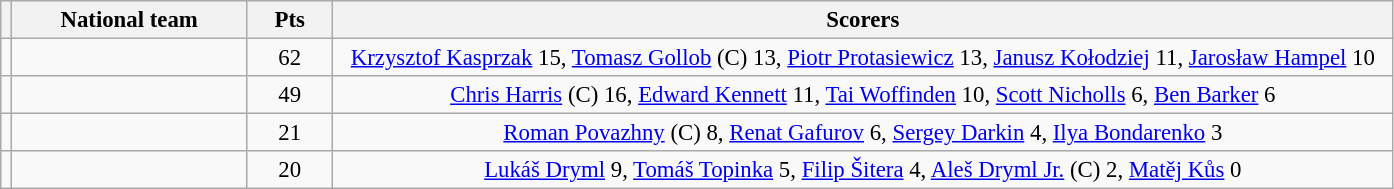<table class=wikitable style="font-size: 95%">
<tr>
<th></th>
<th width=150>National team</th>
<th width=50>Pts</th>
<th width=700>Scorers</th>
</tr>
<tr align=center >
<td></td>
<td align=left></td>
<td>62</td>
<td><a href='#'>Krzysztof Kasprzak</a> 15, <a href='#'>Tomasz Gollob</a> (C) 13, <a href='#'>Piotr Protasiewicz</a> 13, <a href='#'>Janusz Kołodziej</a> 11, <a href='#'>Jarosław Hampel</a> 10</td>
</tr>
<tr align=center>
<td></td>
<td align=left></td>
<td>49</td>
<td><a href='#'>Chris Harris</a> (C) 16, <a href='#'>Edward Kennett</a> 11, <a href='#'>Tai Woffinden</a> 10, <a href='#'>Scott Nicholls</a> 6, <a href='#'>Ben Barker</a> 6</td>
</tr>
<tr align=center>
<td></td>
<td align=left></td>
<td>21</td>
<td><a href='#'>Roman Povazhny</a> (C) 8, <a href='#'>Renat Gafurov</a> 6, <a href='#'>Sergey Darkin</a>	4, <a href='#'>Ilya Bondarenko</a> 3</td>
</tr>
<tr align=center>
<td></td>
<td align=left></td>
<td>20</td>
<td><a href='#'>Lukáš Dryml</a> 9, <a href='#'>Tomáš Topinka</a> 5, <a href='#'>Filip Šitera</a> 4, <a href='#'>Aleš Dryml Jr.</a> (C) 2, <a href='#'>Matěj Kůs</a> 0</td>
</tr>
</table>
